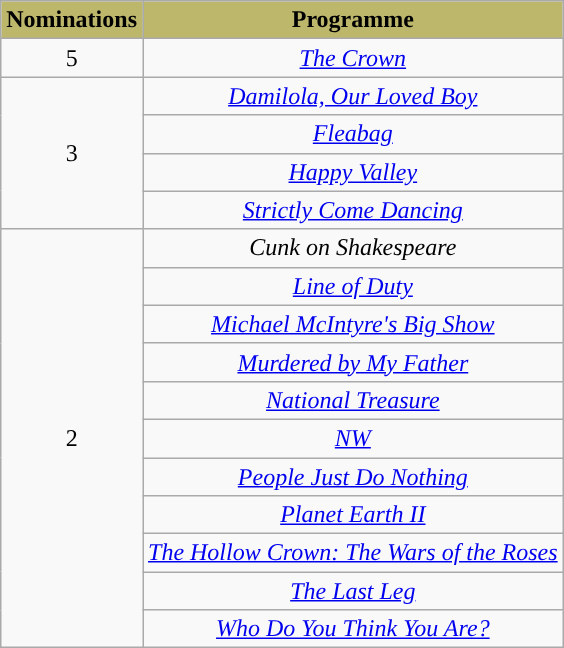<table class="wikitable" style="text-align:center;">
<tr>
<th style="background:#BDB76B;">Nominations</th>
<th style="background:#BDB76B;">Programme</th>
</tr>
<tr>
<td>5</td>
<td><em><a href='#'>The Crown</a></em></td>
</tr>
<tr>
<td rowspan="4">3</td>
<td><em><a href='#'>Damilola, Our Loved Boy</a></em></td>
</tr>
<tr>
<td><em><a href='#'>Fleabag</a></em></td>
</tr>
<tr>
<td><em><a href='#'>Happy Valley</a></em></td>
</tr>
<tr>
<td><em><a href='#'>Strictly Come Dancing</a></em></td>
</tr>
<tr>
<td rowspan="11">2</td>
<td><em>Cunk on Shakespeare</em></td>
</tr>
<tr>
<td><em><a href='#'>Line of Duty</a></em></td>
</tr>
<tr>
<td><em><a href='#'>Michael McIntyre's Big Show</a></em></td>
</tr>
<tr>
<td><em><a href='#'>Murdered by My Father</a></em></td>
</tr>
<tr>
<td><em><a href='#'>National Treasure</a></em></td>
</tr>
<tr>
<td><em><a href='#'>NW</a></em></td>
</tr>
<tr>
<td><em><a href='#'>People Just Do Nothing</a></em></td>
</tr>
<tr>
<td><em><a href='#'>Planet Earth II</a></em></td>
</tr>
<tr>
<td><em><a href='#'>The Hollow Crown: The Wars of the Roses</a></em></td>
</tr>
<tr>
<td><em><a href='#'>The Last Leg</a></em></td>
</tr>
<tr>
<td><em><a href='#'>Who Do You Think You Are?</a></em></td>
</tr>
</table>
